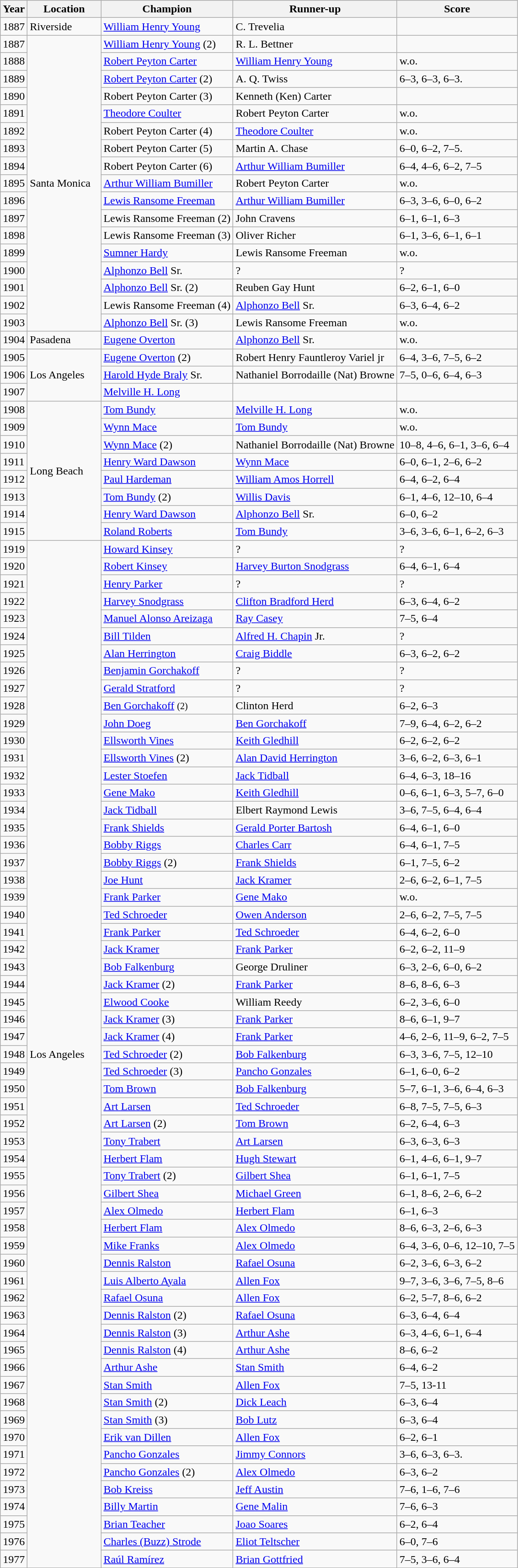<table class="wikitable">
<tr>
<th width=17>Year</th>
<th width=100>Location</th>
<th>Champion</th>
<th>Runner-up</th>
<th>Score</th>
</tr>
<tr>
<td>1887</td>
<td>Riverside</td>
<td> <a href='#'>William Henry Young</a></td>
<td> C. Trevelia</td>
<td></td>
</tr>
<tr>
<td>1887</td>
<td rowspan=17>Santa Monica</td>
<td> <a href='#'>William Henry Young</a> (2)</td>
<td> R. L. Bettner</td>
<td></td>
</tr>
<tr>
<td>1888</td>
<td> <a href='#'>Robert Peyton Carter</a></td>
<td> <a href='#'>William Henry Young</a></td>
<td>w.o.</td>
</tr>
<tr>
<td>1889</td>
<td> <a href='#'>Robert Peyton Carter</a> (2)</td>
<td> A. Q. Twiss</td>
<td>6–3, 6–3, 6–3.</td>
</tr>
<tr>
<td>1890</td>
<td> Robert Peyton Carter  (3)</td>
<td> Kenneth (Ken) Carter</td>
<td></td>
</tr>
<tr>
<td>1891</td>
<td> <a href='#'>Theodore Coulter</a></td>
<td> Robert Peyton Carter</td>
<td>w.o.</td>
</tr>
<tr>
<td>1892</td>
<td> Robert Peyton Carter (4)</td>
<td> <a href='#'>Theodore Coulter</a></td>
<td>w.o.</td>
</tr>
<tr>
<td>1893</td>
<td> Robert Peyton Carter (5)</td>
<td> Martin A. Chase</td>
<td>6–0, 6–2, 7–5.</td>
</tr>
<tr>
<td>1894</td>
<td> Robert Peyton Carter (6)</td>
<td> <a href='#'>Arthur William Bumiller</a></td>
<td>6–4, 4–6, 6–2, 7–5</td>
</tr>
<tr>
<td>1895</td>
<td> <a href='#'>Arthur William Bumiller</a></td>
<td> Robert Peyton Carter</td>
<td>w.o.</td>
</tr>
<tr>
<td>1896</td>
<td> <a href='#'>Lewis Ransome Freeman</a></td>
<td> <a href='#'>Arthur William Bumiller</a></td>
<td>6–3, 3–6, 6–0, 6–2</td>
</tr>
<tr>
<td>1897</td>
<td> Lewis Ransome Freeman (2)</td>
<td> John Cravens</td>
<td>6–1, 6–1, 6–3</td>
</tr>
<tr>
<td>1898</td>
<td> Lewis Ransome Freeman (3)</td>
<td> Oliver Richer</td>
<td>6–1, 3–6, 6–1, 6–1</td>
</tr>
<tr>
<td>1899</td>
<td> <a href='#'>Sumner Hardy</a></td>
<td> Lewis Ransome Freeman</td>
<td>w.o.</td>
</tr>
<tr>
<td>1900</td>
<td> <a href='#'>Alphonzo Bell</a> Sr.</td>
<td>?</td>
<td>?</td>
</tr>
<tr>
<td>1901</td>
<td> <a href='#'>Alphonzo Bell</a> Sr. (2)</td>
<td> Reuben Gay Hunt</td>
<td>6–2, 6–1, 6–0</td>
</tr>
<tr>
<td>1902</td>
<td> Lewis Ransome Freeman (4)</td>
<td> <a href='#'>Alphonzo Bell</a> Sr.</td>
<td>6–3, 6–4, 6–2</td>
</tr>
<tr>
<td>1903</td>
<td> <a href='#'>Alphonzo Bell</a> Sr. (3)</td>
<td> Lewis Ransome Freeman</td>
<td>w.o.</td>
</tr>
<tr>
<td>1904</td>
<td>Pasadena</td>
<td> <a href='#'>Eugene Overton</a></td>
<td> <a href='#'>Alphonzo Bell</a> Sr.</td>
<td>w.o.</td>
</tr>
<tr>
<td>1905</td>
<td rowspan=3>Los Angeles</td>
<td> <a href='#'>Eugene Overton</a> (2)</td>
<td> Robert Henry Fauntleroy Variel jr</td>
<td>6–4, 3–6, 7–5, 6–2</td>
</tr>
<tr>
<td>1906</td>
<td> <a href='#'>Harold Hyde Braly</a> Sr.</td>
<td> Nathaniel Borrodaille (Nat) Browne</td>
<td>7–5, 0–6, 6–4, 6–3</td>
</tr>
<tr>
<td>1907</td>
<td> <a href='#'>Melville H. Long</a></td>
<td></td>
<td></td>
</tr>
<tr>
<td>1908</td>
<td rowspan=8>Long Beach</td>
<td> <a href='#'>Tom Bundy</a></td>
<td> <a href='#'>Melville H. Long</a></td>
<td>w.o.</td>
</tr>
<tr>
<td>1909</td>
<td> <a href='#'>Wynn Mace</a></td>
<td> <a href='#'>Tom Bundy</a></td>
<td>w.o.</td>
</tr>
<tr>
<td>1910</td>
<td> <a href='#'>Wynn Mace</a> (2)</td>
<td> Nathaniel Borrodaille (Nat) Browne</td>
<td>10–8, 4–6, 6–1, 3–6, 6–4</td>
</tr>
<tr>
<td>1911</td>
<td> <a href='#'>Henry Ward Dawson</a></td>
<td> <a href='#'>Wynn Mace</a></td>
<td>6–0, 6–1, 2–6, 6–2</td>
</tr>
<tr>
<td>1912</td>
<td> <a href='#'>Paul Hardeman</a></td>
<td>  <a href='#'>William Amos Horrell</a></td>
<td>6–4, 6–2, 6–4</td>
</tr>
<tr>
<td>1913</td>
<td> <a href='#'>Tom Bundy</a> (2)</td>
<td>  <a href='#'>Willis Davis</a></td>
<td>6–1, 4–6, 12–10, 6–4</td>
</tr>
<tr>
<td>1914</td>
<td> <a href='#'>Henry Ward Dawson</a></td>
<td> <a href='#'>Alphonzo Bell</a> Sr.</td>
<td>6–0, 6–2</td>
</tr>
<tr>
<td>1915</td>
<td> <a href='#'>Roland Roberts</a></td>
<td> <a href='#'>Tom Bundy</a></td>
<td>3–6, 3–6, 6–1, 6–2, 6–3</td>
</tr>
<tr>
<td>1919</td>
<td rowspan=59>Los Angeles</td>
<td> <a href='#'>Howard Kinsey</a></td>
<td>?</td>
<td>?</td>
</tr>
<tr>
<td>1920</td>
<td> <a href='#'>Robert Kinsey</a></td>
<td> <a href='#'>Harvey Burton Snodgrass</a></td>
<td>6–4, 6–1, 6–4</td>
</tr>
<tr>
<td>1921</td>
<td> <a href='#'>Henry Parker</a></td>
<td>?</td>
<td>?</td>
</tr>
<tr>
<td>1922</td>
<td> <a href='#'>Harvey Snodgrass</a></td>
<td> <a href='#'>Clifton Bradford Herd</a></td>
<td>6–3, 6–4, 6–2</td>
</tr>
<tr>
<td>1923</td>
<td> <a href='#'>Manuel Alonso Areizaga</a></td>
<td> <a href='#'>Ray Casey</a></td>
<td>7–5, 6–4</td>
</tr>
<tr>
<td>1924</td>
<td> <a href='#'>Bill Tilden</a></td>
<td> <a href='#'>Alfred H. Chapin</a> Jr.</td>
<td>?</td>
</tr>
<tr>
<td>1925</td>
<td> <a href='#'>Alan Herrington</a></td>
<td> <a href='#'>Craig Biddle</a></td>
<td>6–3, 6–2, 6–2</td>
</tr>
<tr>
<td>1926</td>
<td> <a href='#'>Benjamin Gorchakoff</a></td>
<td>?</td>
<td>?</td>
</tr>
<tr>
<td>1927</td>
<td> <a href='#'>Gerald Stratford</a></td>
<td>?</td>
<td>?</td>
</tr>
<tr>
<td>1928</td>
<td> <a href='#'>Ben Gorchakoff</a> <small>(2)</small></td>
<td> Clinton Herd</td>
<td>6–2, 6–3 </td>
</tr>
<tr>
<td>1929</td>
<td> <a href='#'>John Doeg</a></td>
<td> <a href='#'>Ben Gorchakoff</a></td>
<td>7–9, 6–4, 6–2, 6–2</td>
</tr>
<tr>
<td>1930</td>
<td> <a href='#'>Ellsworth Vines</a></td>
<td> <a href='#'>Keith Gledhill</a></td>
<td>6–2, 6–2, 6–2</td>
</tr>
<tr>
<td>1931</td>
<td> <a href='#'>Ellsworth Vines</a> (2)</td>
<td> <a href='#'>Alan David Herrington</a></td>
<td>3–6, 6–2, 6–3, 6–1</td>
</tr>
<tr>
<td>1932</td>
<td> <a href='#'>Lester Stoefen</a></td>
<td> <a href='#'>Jack Tidball</a></td>
<td>6–4, 6–3, 18–16 </td>
</tr>
<tr>
<td>1933</td>
<td> <a href='#'>Gene Mako</a></td>
<td> <a href='#'>Keith Gledhill</a></td>
<td>0–6, 6–1, 6–3, 5–7, 6–0</td>
</tr>
<tr>
<td>1934</td>
<td> <a href='#'>Jack Tidball</a></td>
<td> Elbert Raymond Lewis</td>
<td>3–6, 7–5, 6–4, 6–4</td>
</tr>
<tr>
<td>1935</td>
<td> <a href='#'>Frank Shields</a></td>
<td> <a href='#'>Gerald Porter Bartosh</a></td>
<td>6–4, 6–1, 6–0</td>
</tr>
<tr>
<td>1936</td>
<td> <a href='#'>Bobby Riggs</a></td>
<td> <a href='#'>Charles Carr</a></td>
<td>6–4, 6–1, 7–5</td>
</tr>
<tr>
<td>1937</td>
<td> <a href='#'>Bobby Riggs</a> (2)</td>
<td> <a href='#'>Frank Shields</a></td>
<td>6–1, 7–5, 6–2</td>
</tr>
<tr>
<td>1938</td>
<td> <a href='#'>Joe Hunt</a></td>
<td> <a href='#'>Jack Kramer</a></td>
<td>2–6, 6–2, 6–1, 7–5</td>
</tr>
<tr>
<td>1939</td>
<td> <a href='#'>Frank Parker</a></td>
<td> <a href='#'>Gene Mako</a></td>
<td>w.o.</td>
</tr>
<tr>
<td>1940</td>
<td> <a href='#'>Ted Schroeder</a></td>
<td> <a href='#'>Owen Anderson</a></td>
<td>2–6, 6–2, 7–5, 7–5</td>
</tr>
<tr>
<td>1941</td>
<td> <a href='#'>Frank Parker</a></td>
<td> <a href='#'>Ted Schroeder</a></td>
<td>6–4, 6–2, 6–0</td>
</tr>
<tr>
<td>1942</td>
<td> <a href='#'>Jack Kramer</a></td>
<td> <a href='#'>Frank Parker</a></td>
<td>6–2, 6–2, 11–9</td>
</tr>
<tr>
<td>1943</td>
<td> <a href='#'>Bob Falkenburg</a></td>
<td> George Druliner</td>
<td>6–3, 2–6, 6–0, 6–2 </td>
</tr>
<tr>
<td>1944</td>
<td> <a href='#'>Jack Kramer</a> (2)</td>
<td> <a href='#'>Frank Parker</a></td>
<td>8–6, 8–6, 6–3</td>
</tr>
<tr>
<td>1945</td>
<td> <a href='#'>Elwood Cooke</a></td>
<td> William Reedy</td>
<td>6–2, 3–6, 6–0 </td>
</tr>
<tr>
<td>1946</td>
<td> <a href='#'>Jack Kramer</a> (3)</td>
<td> <a href='#'>Frank Parker</a></td>
<td>8–6, 6–1, 9–7</td>
</tr>
<tr>
<td>1947</td>
<td> <a href='#'>Jack Kramer</a> (4)</td>
<td> <a href='#'>Frank Parker</a></td>
<td>4–6, 2–6, 11–9, 6–2, 7–5</td>
</tr>
<tr>
<td>1948</td>
<td> <a href='#'>Ted Schroeder</a> (2)</td>
<td> <a href='#'>Bob Falkenburg</a></td>
<td>6–3, 3–6, 7–5, 12–10</td>
</tr>
<tr>
<td>1949</td>
<td> <a href='#'>Ted Schroeder</a> (3)</td>
<td> <a href='#'>Pancho Gonzales</a></td>
<td>6–1, 6–0, 6–2</td>
</tr>
<tr>
<td>1950</td>
<td> <a href='#'>Tom Brown</a></td>
<td> <a href='#'>Bob Falkenburg</a></td>
<td>5–7, 6–1, 3–6, 6–4, 6–3</td>
</tr>
<tr>
<td>1951</td>
<td> <a href='#'>Art Larsen</a></td>
<td> <a href='#'>Ted Schroeder</a></td>
<td>6–8, 7–5, 7–5, 6–3</td>
</tr>
<tr>
<td>1952</td>
<td> <a href='#'>Art Larsen</a> (2)</td>
<td> <a href='#'>Tom Brown</a></td>
<td>6–2, 6–4, 6–3</td>
</tr>
<tr>
<td>1953</td>
<td> <a href='#'>Tony Trabert</a></td>
<td> <a href='#'>Art Larsen</a></td>
<td>6–3, 6–3, 6–3</td>
</tr>
<tr>
<td>1954</td>
<td> <a href='#'>Herbert Flam</a></td>
<td> <a href='#'>Hugh Stewart</a></td>
<td>6–1, 4–6, 6–1, 9–7</td>
</tr>
<tr>
<td>1955</td>
<td> <a href='#'>Tony Trabert</a> (2)</td>
<td> <a href='#'>Gilbert Shea</a></td>
<td>6–1, 6–1, 7–5</td>
</tr>
<tr>
<td>1956</td>
<td> <a href='#'>Gilbert Shea</a></td>
<td> <a href='#'>Michael Green</a></td>
<td>6–1, 8–6, 2–6, 6–2</td>
</tr>
<tr>
<td>1957</td>
<td> <a href='#'>Alex Olmedo</a></td>
<td> <a href='#'>Herbert Flam</a></td>
<td>6–1, 6–3</td>
</tr>
<tr>
<td>1958</td>
<td> <a href='#'>Herbert Flam</a></td>
<td> <a href='#'>Alex Olmedo</a></td>
<td>8–6, 6–3, 2–6, 6–3</td>
</tr>
<tr>
<td>1959</td>
<td> <a href='#'>Mike Franks</a></td>
<td> <a href='#'>Alex Olmedo</a></td>
<td>6–4, 3–6, 0–6, 12–10, 7–5</td>
</tr>
<tr>
<td>1960</td>
<td> <a href='#'>Dennis Ralston</a></td>
<td> <a href='#'>Rafael Osuna</a></td>
<td>6–2, 3–6, 6–3, 6–2</td>
</tr>
<tr>
<td>1961</td>
<td> <a href='#'>Luis Alberto Ayala</a></td>
<td> <a href='#'>Allen Fox</a></td>
<td>9–7, 3–6, 3–6, 7–5, 8–6</td>
</tr>
<tr>
<td>1962</td>
<td> <a href='#'>Rafael Osuna</a></td>
<td> <a href='#'>Allen Fox</a></td>
<td>6–2, 5–7, 8–6, 6–2</td>
</tr>
<tr>
<td>1963</td>
<td> <a href='#'>Dennis Ralston</a> (2)</td>
<td> <a href='#'>Rafael Osuna</a></td>
<td>6–3, 6–4, 6–4</td>
</tr>
<tr>
<td>1964</td>
<td> <a href='#'>Dennis Ralston</a> (3)</td>
<td> <a href='#'>Arthur Ashe</a></td>
<td>6–3, 4–6, 6–1, 6–4</td>
</tr>
<tr>
<td>1965</td>
<td> <a href='#'>Dennis Ralston</a> (4)</td>
<td> <a href='#'>Arthur Ashe</a></td>
<td>8–6, 6–2</td>
</tr>
<tr>
<td>1966</td>
<td> <a href='#'>Arthur Ashe</a></td>
<td> <a href='#'>Stan Smith</a></td>
<td>6–4, 6–2</td>
</tr>
<tr>
<td>1967</td>
<td> <a href='#'>Stan Smith</a></td>
<td> <a href='#'>Allen Fox</a></td>
<td>7–5, 13-11</td>
</tr>
<tr>
<td>1968</td>
<td> <a href='#'>Stan Smith</a> (2)</td>
<td> <a href='#'>Dick Leach</a></td>
<td>6–3, 6–4</td>
</tr>
<tr>
<td>1969</td>
<td> <a href='#'>Stan Smith</a> (3)</td>
<td> <a href='#'>Bob Lutz</a></td>
<td>6–3, 6–4</td>
</tr>
<tr>
<td>1970</td>
<td> <a href='#'>Erik van Dillen</a></td>
<td> <a href='#'>Allen Fox</a></td>
<td>6–2, 6–1</td>
</tr>
<tr>
<td>1971</td>
<td> <a href='#'>Pancho Gonzales</a></td>
<td> <a href='#'>Jimmy Connors</a></td>
<td>3–6, 6–3, 6–3.</td>
</tr>
<tr>
<td>1972</td>
<td> <a href='#'>Pancho Gonzales</a> (2)</td>
<td> <a href='#'>Alex Olmedo</a></td>
<td>6–3, 6–2</td>
</tr>
<tr>
<td>1973</td>
<td> <a href='#'>Bob Kreiss</a></td>
<td> <a href='#'>Jeff Austin</a></td>
<td>7–6, 1–6, 7–6</td>
</tr>
<tr>
<td>1974</td>
<td> <a href='#'>Billy Martin</a></td>
<td> <a href='#'>Gene Malin</a></td>
<td>7–6, 6–3</td>
</tr>
<tr>
<td>1975</td>
<td> <a href='#'>Brian Teacher</a></td>
<td> <a href='#'>Joao Soares</a></td>
<td>6–2, 6–4</td>
</tr>
<tr>
<td>1976</td>
<td> <a href='#'>Charles (Buzz) Strode</a></td>
<td> <a href='#'>Eliot Teltscher</a></td>
<td>6–0, 7–6</td>
</tr>
<tr>
<td>1977</td>
<td> <a href='#'>Raúl Ramírez</a></td>
<td> <a href='#'>Brian Gottfried</a></td>
<td>7–5, 3–6, 6–4</td>
</tr>
</table>
